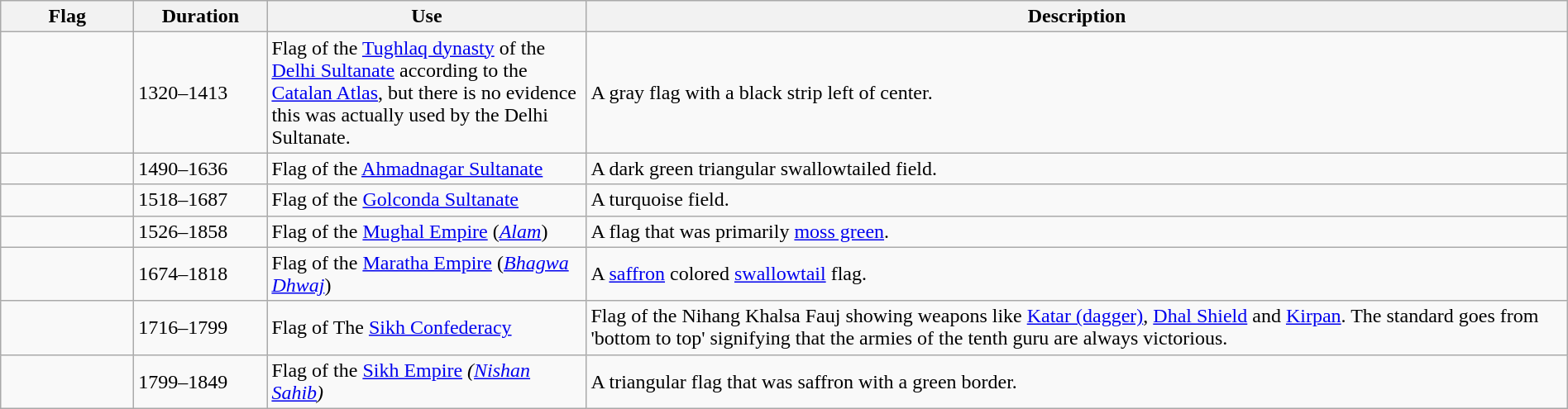<table class="wikitable" width="100%">
<tr>
<th style="width:100px;">Flag</th>
<th style="width:100px;">Duration</th>
<th style="width:250px;">Use</th>
<th style="min-width:250px">Description</th>
</tr>
<tr>
<td></td>
<td>1320–1413</td>
<td>Flag of the <a href='#'>Tughlaq dynasty</a> of the <a href='#'>Delhi Sultanate</a> according to the <a href='#'>Catalan Atlas</a>, but there is no evidence this was actually used by the Delhi Sultanate.</td>
<td>A gray flag with a black strip left of center.</td>
</tr>
<tr>
<td></td>
<td>1490–1636</td>
<td>Flag of the <a href='#'>Ahmadnagar Sultanate</a></td>
<td>A dark green triangular swallowtailed field.</td>
</tr>
<tr>
<td></td>
<td>1518–1687</td>
<td>Flag of the <a href='#'>Golconda Sultanate</a></td>
<td>A turquoise field.</td>
</tr>
<tr>
<td></td>
<td>1526–1858</td>
<td>Flag of the <a href='#'>Mughal Empire</a> (<a href='#'><em>Alam</em></a>)</td>
<td>A flag that was primarily <a href='#'>moss green</a>.</td>
</tr>
<tr>
<td></td>
<td>1674–1818</td>
<td>Flag of the <a href='#'>Maratha Empire</a> (<em><a href='#'>Bhagwa Dhwaj</a></em>)</td>
<td>A <a href='#'>saffron</a> colored <a href='#'>swallowtail</a> flag.</td>
</tr>
<tr>
<td></td>
<td>1716–1799</td>
<td>Flag of The <a href='#'>Sikh Confederacy</a></td>
<td>Flag of the Nihang Khalsa Fauj showing weapons like <a href='#'>Katar (dagger)</a>, <a href='#'>Dhal Shield</a> and <a href='#'>Kirpan</a>. The standard goes from 'bottom to top' signifying that the armies of the tenth guru are always victorious.</td>
</tr>
<tr>
<td></td>
<td>1799–1849</td>
<td>Flag of the <a href='#'>Sikh Empire</a> <em>(<a href='#'>Nishan Sahib</a>)</em></td>
<td>A triangular flag that was saffron with a green border.</td>
</tr>
</table>
